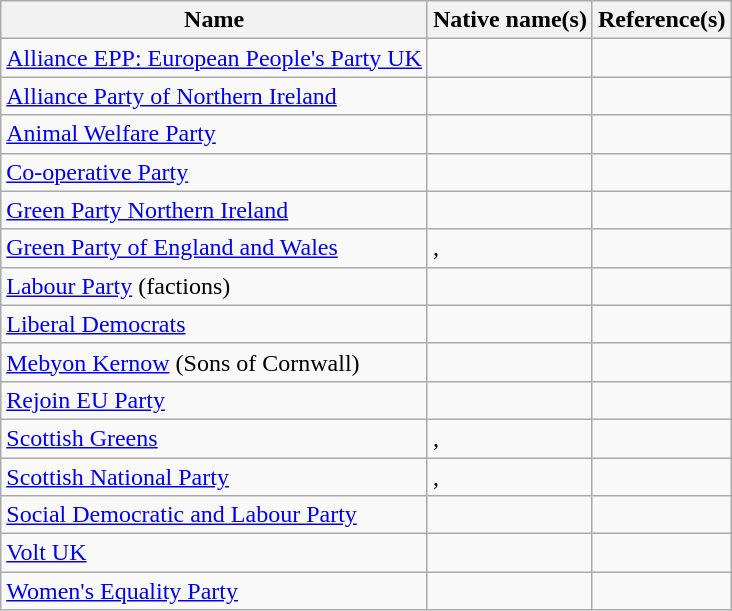<table class="wikitable">
<tr>
<th>Name</th>
<th>Native name(s)</th>
<th>Reference(s)</th>
</tr>
<tr>
<td><a href='#'>Alliance EPP: European People's Party UK</a></td>
<td></td>
<td></td>
</tr>
<tr>
<td><a href='#'>Alliance Party of Northern Ireland</a></td>
<td></td>
<td></td>
</tr>
<tr>
<td><a href='#'>Animal Welfare Party</a></td>
<td></td>
<td></td>
</tr>
<tr>
<td><a href='#'>Co-operative Party</a></td>
<td></td>
<td></td>
</tr>
<tr>
<td><a href='#'>Green Party Northern Ireland</a></td>
<td></td>
<td></td>
</tr>
<tr>
<td><a href='#'>Green Party of England and Wales</a></td>
<td>, </td>
<td></td>
</tr>
<tr>
<td><a href='#'>Labour Party</a> (factions)</td>
<td></td>
<td></td>
</tr>
<tr>
<td><a href='#'>Liberal Democrats</a></td>
<td></td>
<td></td>
</tr>
<tr>
<td><a href='#'>Mebyon Kernow</a> (Sons of Cornwall)</td>
<td></td>
<td></td>
</tr>
<tr>
<td><a href='#'>Rejoin EU Party</a></td>
<td></td>
<td></td>
</tr>
<tr>
<td><a href='#'>Scottish Greens</a></td>
<td>, </td>
<td></td>
</tr>
<tr>
<td><a href='#'>Scottish National Party</a></td>
<td>, </td>
<td></td>
</tr>
<tr>
<td><a href='#'>Social Democratic and Labour Party</a></td>
<td></td>
<td></td>
</tr>
<tr>
<td><a href='#'>Volt UK</a></td>
<td></td>
<td></td>
</tr>
<tr>
<td><a href='#'>Women's Equality Party</a></td>
<td></td>
<td></td>
</tr>
</table>
